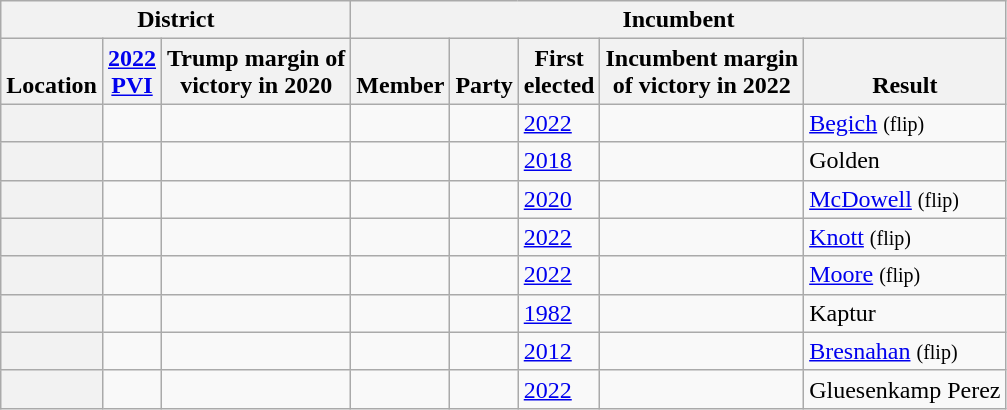<table class="wikitable sortable">
<tr>
<th colspan=3>District</th>
<th colspan="5">Incumbent</th>
</tr>
<tr valign=bottom>
<th>Location</th>
<th><a href='#'>2022<br>PVI</a></th>
<th>Trump margin of<br>victory in 2020</th>
<th>Member</th>
<th>Party</th>
<th>First<br>elected</th>
<th>Incumbent margin<br>of victory in 2022</th>
<th>Result</th>
</tr>
<tr>
<th></th>
<td></td>
<td></td>
<td></td>
<td></td>
<td><a href='#'>2022 </a></td>
<td></td>
<td><a href='#'>Begich</a> <small>(flip)</small></td>
</tr>
<tr>
<th></th>
<td></td>
<td></td>
<td></td>
<td></td>
<td><a href='#'>2018</a></td>
<td></td>
<td>Golden</td>
</tr>
<tr>
<th></th>
<td></td>
<td></td>
<td></td>
<td></td>
<td><a href='#'>2020</a></td>
<td></td>
<td><a href='#'>McDowell</a> <small>(flip)</small></td>
</tr>
<tr>
<th></th>
<td></td>
<td></td>
<td></td>
<td></td>
<td><a href='#'>2022</a></td>
<td></td>
<td><a href='#'>Knott</a> <small>(flip)</small></td>
</tr>
<tr>
<th></th>
<td></td>
<td></td>
<td></td>
<td></td>
<td><a href='#'>2022</a></td>
<td></td>
<td><a href='#'>Moore</a> <small>(flip)</small></td>
</tr>
<tr>
<th></th>
<td></td>
<td></td>
<td></td>
<td></td>
<td><a href='#'>1982</a></td>
<td></td>
<td>Kaptur</td>
</tr>
<tr>
<th></th>
<td></td>
<td></td>
<td></td>
<td></td>
<td><a href='#'>2012</a></td>
<td></td>
<td><a href='#'>Bresnahan</a> <small>(flip)</small></td>
</tr>
<tr>
<th></th>
<td></td>
<td></td>
<td></td>
<td></td>
<td><a href='#'>2022</a></td>
<td></td>
<td>Gluesenkamp Perez</td>
</tr>
</table>
